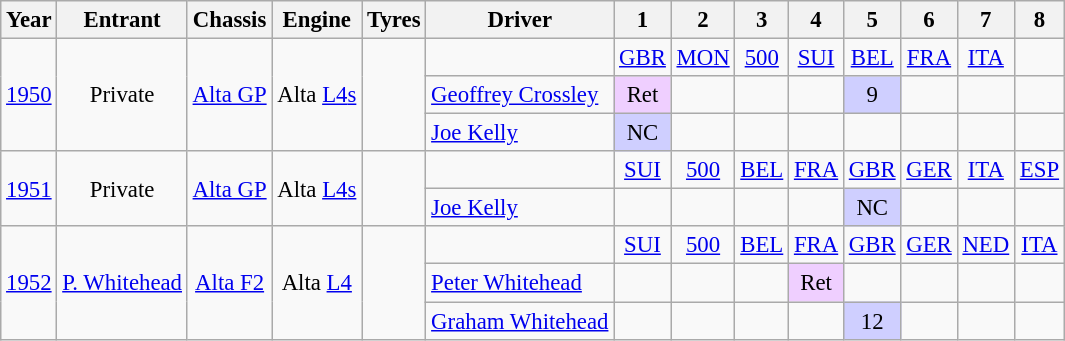<table class="wikitable" style="text-align:center; font-size:95%">
<tr>
<th>Year</th>
<th>Entrant</th>
<th>Chassis</th>
<th>Engine</th>
<th>Tyres</th>
<th>Driver</th>
<th>1</th>
<th>2</th>
<th>3</th>
<th>4</th>
<th>5</th>
<th>6</th>
<th>7</th>
<th>8</th>
</tr>
<tr>
<td rowspan="3"><a href='#'>1950</a></td>
<td rowspan="3">Private</td>
<td rowspan="3"><a href='#'>Alta GP</a></td>
<td rowspan="3">Alta <a href='#'>L4</a><a href='#'>s</a></td>
<td rowspan="3"></td>
<td></td>
<td><a href='#'>GBR</a></td>
<td><a href='#'>MON</a></td>
<td><a href='#'>500</a></td>
<td><a href='#'>SUI</a></td>
<td><a href='#'>BEL</a></td>
<td><a href='#'>FRA</a></td>
<td><a href='#'>ITA</a></td>
<td></td>
</tr>
<tr>
<td align="left"> <a href='#'>Geoffrey Crossley</a></td>
<td style="background:#efcfff;">Ret</td>
<td></td>
<td></td>
<td></td>
<td style="background:#cfcfff;">9</td>
<td></td>
<td></td>
<td></td>
</tr>
<tr>
<td align="left">  <a href='#'>Joe Kelly</a></td>
<td style="background:#cfcfff;">NC</td>
<td></td>
<td></td>
<td></td>
<td></td>
<td></td>
<td></td>
<td></td>
</tr>
<tr>
<td rowspan="2"><a href='#'>1951</a></td>
<td rowspan="2">Private</td>
<td rowspan="2"><a href='#'>Alta GP</a></td>
<td rowspan="2">Alta <a href='#'>L4</a><a href='#'>s</a></td>
<td rowspan="2"></td>
<td></td>
<td><a href='#'>SUI</a></td>
<td><a href='#'>500</a></td>
<td><a href='#'>BEL</a></td>
<td><a href='#'>FRA</a></td>
<td><a href='#'>GBR</a></td>
<td><a href='#'>GER</a></td>
<td><a href='#'>ITA</a></td>
<td><a href='#'>ESP</a></td>
</tr>
<tr>
<td align="left">  <a href='#'>Joe Kelly</a></td>
<td></td>
<td></td>
<td></td>
<td></td>
<td style="background:#cfcfff;">NC</td>
<td></td>
<td></td>
<td></td>
</tr>
<tr>
<td rowspan="3"><a href='#'>1952</a></td>
<td rowspan="3"><a href='#'>P. Whitehead</a></td>
<td rowspan="3"><a href='#'>Alta F2</a></td>
<td rowspan="3">Alta <a href='#'>L4</a></td>
<td rowspan="3"></td>
<td></td>
<td><a href='#'>SUI</a></td>
<td><a href='#'>500</a></td>
<td><a href='#'>BEL</a></td>
<td><a href='#'>FRA</a></td>
<td><a href='#'>GBR</a></td>
<td><a href='#'>GER</a></td>
<td><a href='#'>NED</a></td>
<td><a href='#'>ITA</a></td>
</tr>
<tr>
<td align="left">  <a href='#'>Peter Whitehead</a></td>
<td></td>
<td></td>
<td></td>
<td style="background:#efcfff;">Ret</td>
<td></td>
<td></td>
<td></td>
<td></td>
</tr>
<tr>
<td align="left">  <a href='#'>Graham Whitehead</a></td>
<td></td>
<td></td>
<td></td>
<td></td>
<td style="background:#cfcfff;">12</td>
<td></td>
<td></td>
<td></td>
</tr>
</table>
